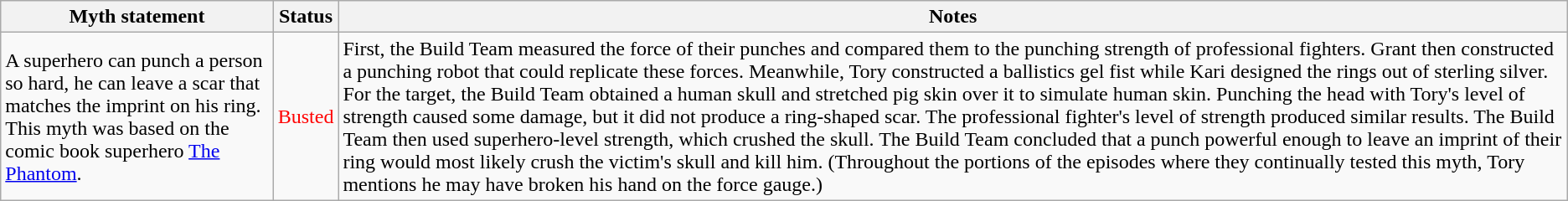<table class="wikitable plainrowheaders">
<tr>
<th>Myth statement</th>
<th>Status</th>
<th>Notes</th>
</tr>
<tr>
<td>A superhero can punch a person so hard, he can leave a scar that matches the imprint on his ring. This myth was based on the comic book superhero <a href='#'>The Phantom</a>.</td>
<td style="color:Red">Busted</td>
<td>First, the Build Team measured the force of their punches and compared them to the punching strength of professional fighters. Grant then constructed a punching robot that could replicate these forces. Meanwhile, Tory constructed a ballistics gel fist while Kari designed the rings out of sterling silver. For the target, the Build Team obtained a human skull and stretched pig skin over it to simulate human skin. Punching the head with Tory's level of strength caused some damage, but it did not produce a ring-shaped scar. The professional fighter's level of strength produced similar results. The Build Team then used superhero-level strength, which crushed the skull. The Build Team concluded that a punch powerful enough to leave an imprint of their ring would most likely crush the victim's skull and kill him. (Throughout the portions of the episodes where they continually tested this myth, Tory mentions he may have broken his hand on the force gauge.)</td>
</tr>
</table>
